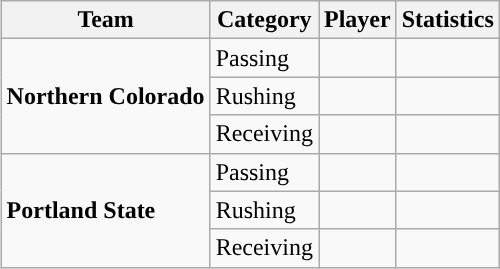<table class="wikitable" style="float: right;">
<tr>
<th>Team</th>
<th>Category</th>
<th>Player</th>
<th>Statistics</th>
</tr>
<tr>
<td rowspan=3><strong>Northern Colorado</strong></td>
<td>Passing</td>
<td></td>
<td></td>
</tr>
<tr>
<td>Rushing</td>
<td></td>
<td></td>
</tr>
<tr>
<td>Receiving</td>
<td></td>
<td></td>
</tr>
<tr>
<td rowspan=3><strong>Portland State</strong></td>
<td>Passing</td>
<td></td>
<td></td>
</tr>
<tr>
<td>Rushing</td>
<td></td>
<td></td>
</tr>
<tr>
<td>Receiving</td>
<td></td>
<td></td>
</tr>
</table>
